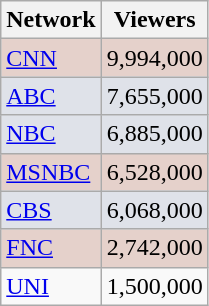<table class="wikitable">
<tr>
<th>Network</th>
<th>Viewers</th>
</tr>
<tr style="background:#e5d1cb;">
<td><a href='#'>CNN</a></td>
<td>9,994,000</td>
</tr>
<tr style="background:#dfe2e9;">
<td><a href='#'>ABC</a></td>
<td>7,655,000</td>
</tr>
<tr style="background:#dfe2e9;">
<td><a href='#'>NBC</a></td>
<td>6,885,000</td>
</tr>
<tr style="background:#e5d1cb;">
<td><a href='#'>MSNBC</a></td>
<td>6,528,000</td>
</tr>
<tr style="background:#dfe2e9;">
<td><a href='#'>CBS</a></td>
<td>6,068,000</td>
</tr>
<tr style="background:#e5d1cb;">
<td><a href='#'>FNC</a></td>
<td>2,742,000</td>
</tr>
<tr>
<td><a href='#'>UNI</a></td>
<td>1,500,000</td>
</tr>
</table>
